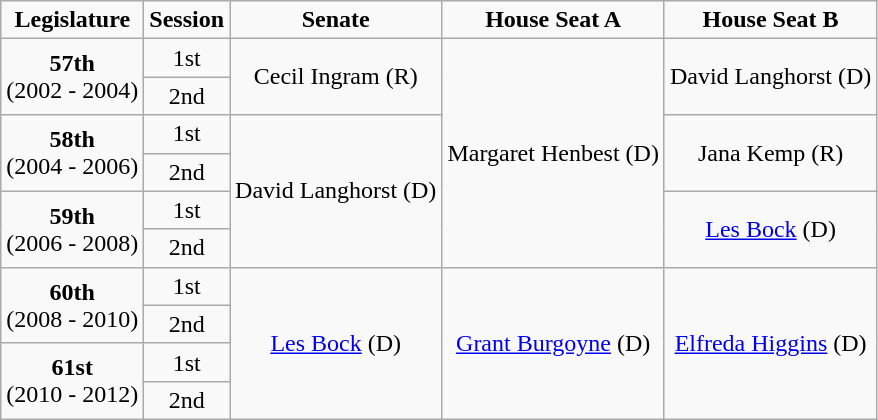<table class=wikitable style="text-align:center">
<tr>
<td><strong>Legislature</strong></td>
<td><strong>Session</strong></td>
<td><strong>Senate</strong></td>
<td><strong>House Seat A</strong></td>
<td><strong>House Seat B</strong></td>
</tr>
<tr>
<td rowspan="2" colspan="1" style="text-align: center;"><strong>57th</strong> <br> (2002 - 2004)</td>
<td>1st</td>
<td rowspan="2" colspan="1" style="text-align: center;" >Cecil Ingram (R)</td>
<td rowspan="6" colspan="1" style="text-align: center;" >Margaret Henbest (D)</td>
<td rowspan="2" colspan="1" style="text-align: center;" >David Langhorst (D)</td>
</tr>
<tr>
<td>2nd</td>
</tr>
<tr>
<td rowspan="2" colspan="1" style="text-align: center;"><strong>58th</strong> <br> (2004 - 2006)</td>
<td>1st</td>
<td rowspan="4" colspan="1" style="text-align: center;" >David Langhorst (D)</td>
<td rowspan="2" colspan="1" style="text-align: center;" >Jana Kemp (R)</td>
</tr>
<tr>
<td>2nd</td>
</tr>
<tr>
<td rowspan="2" colspan="1" style="text-align: center;"><strong>59th</strong> <br> (2006 - 2008)</td>
<td>1st</td>
<td rowspan="2" colspan="1" style="text-align: center;" ><a href='#'>Les Bock</a> (D)</td>
</tr>
<tr>
<td>2nd</td>
</tr>
<tr>
<td rowspan="2" colspan="1" style="text-align: center;"><strong>60th</strong> <br> (2008 - 2010)</td>
<td>1st</td>
<td rowspan="4" colspan="1" style="text-align: center;" ><a href='#'>Les Bock</a> (D)</td>
<td rowspan="4" colspan="1" style="text-align: center;" ><a href='#'>Grant Burgoyne</a> (D)</td>
<td rowspan="4" colspan="1" style="text-align: center;" ><a href='#'>Elfreda Higgins</a> (D)</td>
</tr>
<tr>
<td>2nd</td>
</tr>
<tr>
<td rowspan="2" colspan="1" style="text-align: center;"><strong>61st</strong> <br> (2010 - 2012)</td>
<td>1st</td>
</tr>
<tr>
<td>2nd</td>
</tr>
</table>
